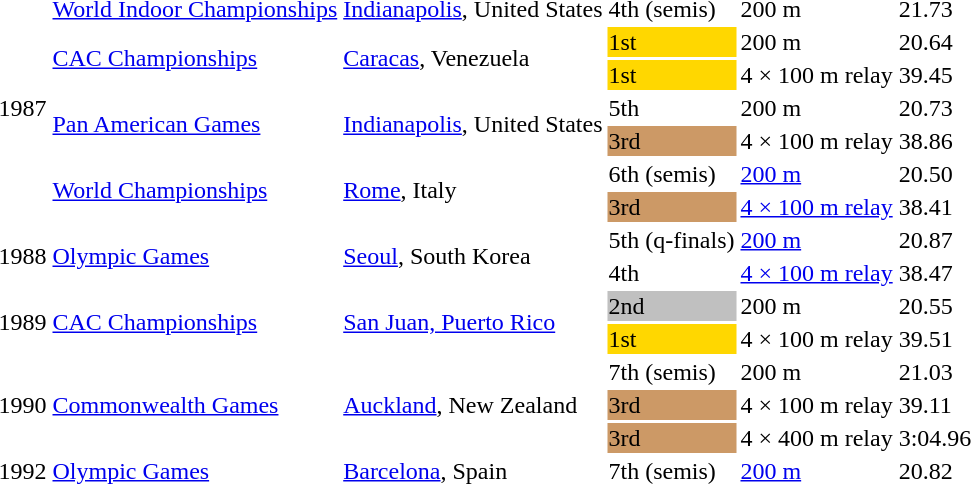<table>
<tr>
<td rowspan=7>1987</td>
<td><a href='#'>World Indoor Championships</a></td>
<td><a href='#'>Indianapolis</a>, United States</td>
<td>4th (semis)</td>
<td>200 m</td>
<td>21.73</td>
</tr>
<tr>
<td rowspan=2><a href='#'>CAC Championships</a></td>
<td rowspan=2><a href='#'>Caracas</a>, Venezuela</td>
<td bgcolor=gold>1st</td>
<td>200 m</td>
<td>20.64</td>
</tr>
<tr>
<td bgcolor=gold>1st</td>
<td>4 × 100 m relay</td>
<td>39.45</td>
</tr>
<tr>
<td rowspan=2><a href='#'>Pan American Games</a></td>
<td rowspan=2><a href='#'>Indianapolis</a>, United States</td>
<td>5th</td>
<td>200 m</td>
<td>20.73</td>
</tr>
<tr>
<td bgcolor=cc9966>3rd</td>
<td>4 × 100 m relay</td>
<td>38.86</td>
</tr>
<tr>
<td rowspan=2><a href='#'>World Championships</a></td>
<td rowspan=2><a href='#'>Rome</a>, Italy</td>
<td>6th (semis)</td>
<td><a href='#'>200 m</a></td>
<td>20.50</td>
</tr>
<tr>
<td bgcolor=cc9966>3rd</td>
<td><a href='#'>4 × 100 m relay</a></td>
<td>38.41</td>
</tr>
<tr>
<td rowspan=2>1988</td>
<td rowspan=2><a href='#'>Olympic Games</a></td>
<td rowspan=2><a href='#'>Seoul</a>, South Korea</td>
<td>5th (q-finals)</td>
<td><a href='#'>200 m</a></td>
<td>20.87</td>
</tr>
<tr>
<td>4th</td>
<td><a href='#'>4 × 100 m relay</a></td>
<td>38.47</td>
</tr>
<tr>
<td rowspan=2>1989</td>
<td rowspan=2><a href='#'>CAC Championships</a></td>
<td rowspan=2><a href='#'>San Juan, Puerto Rico</a></td>
<td bgcolor=silver>2nd</td>
<td>200 m</td>
<td>20.55</td>
</tr>
<tr>
<td bgcolor=gold>1st</td>
<td>4 × 100 m relay</td>
<td>39.51</td>
</tr>
<tr>
<td rowspan=3>1990</td>
<td rowspan=3><a href='#'>Commonwealth Games</a></td>
<td rowspan=3><a href='#'>Auckland</a>, New Zealand</td>
<td>7th (semis)</td>
<td>200 m</td>
<td>21.03</td>
</tr>
<tr>
<td bgcolor=cc9966>3rd</td>
<td>4 × 100 m relay</td>
<td>39.11</td>
</tr>
<tr>
<td bgcolor=cc9966>3rd</td>
<td>4 × 400 m relay</td>
<td>3:04.96</td>
</tr>
<tr>
<td>1992</td>
<td><a href='#'>Olympic Games</a></td>
<td><a href='#'>Barcelona</a>, Spain</td>
<td>7th (semis)</td>
<td><a href='#'>200 m</a></td>
<td>20.82</td>
</tr>
</table>
